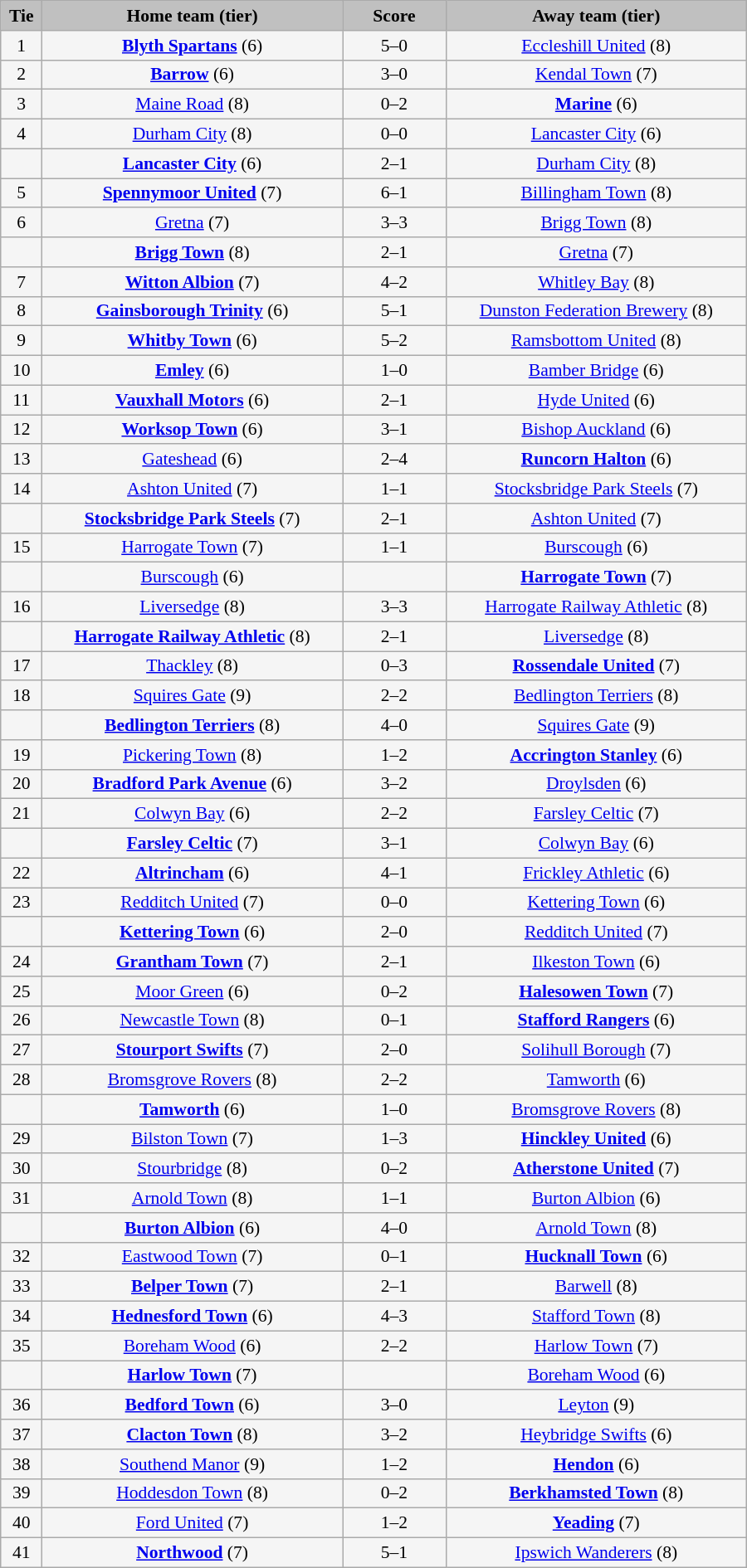<table class="wikitable" style="width: 600px; background:WhiteSmoke; text-align:center; font-size:90%">
<tr>
<td scope="col" style="width:  5.00%; background:silver;"><strong>Tie</strong></td>
<td scope="col" style="width: 36.25%; background:silver;"><strong>Home team (tier)</strong></td>
<td scope="col" style="width: 12.50%; background:silver;"><strong>Score</strong></td>
<td scope="col" style="width: 36.25%; background:silver;"><strong>Away team (tier)</strong></td>
</tr>
<tr>
<td>1</td>
<td><strong><a href='#'>Blyth Spartans</a></strong> (6)</td>
<td>5–0</td>
<td><a href='#'>Eccleshill United</a> (8)</td>
</tr>
<tr>
<td>2</td>
<td><strong><a href='#'>Barrow</a></strong> (6)</td>
<td>3–0</td>
<td><a href='#'>Kendal Town</a> (7)</td>
</tr>
<tr>
<td>3</td>
<td><a href='#'>Maine Road</a> (8)</td>
<td>0–2</td>
<td><strong><a href='#'>Marine</a></strong> (6)</td>
</tr>
<tr>
<td>4</td>
<td><a href='#'>Durham City</a> (8)</td>
<td>0–0</td>
<td><a href='#'>Lancaster City</a> (6)</td>
</tr>
<tr>
<td><em></em></td>
<td><strong><a href='#'>Lancaster City</a></strong> (6)</td>
<td>2–1</td>
<td><a href='#'>Durham City</a> (8)</td>
</tr>
<tr>
<td>5</td>
<td><strong><a href='#'>Spennymoor United</a></strong> (7)</td>
<td>6–1</td>
<td><a href='#'>Billingham Town</a> (8)</td>
</tr>
<tr>
<td>6</td>
<td><a href='#'>Gretna</a> (7)</td>
<td>3–3</td>
<td><a href='#'>Brigg Town</a> (8)</td>
</tr>
<tr>
<td><em></em></td>
<td><strong><a href='#'>Brigg Town</a></strong> (8)</td>
<td>2–1</td>
<td><a href='#'>Gretna</a> (7)</td>
</tr>
<tr>
<td>7</td>
<td><strong><a href='#'>Witton Albion</a></strong> (7)</td>
<td>4–2</td>
<td><a href='#'>Whitley Bay</a> (8)</td>
</tr>
<tr>
<td>8</td>
<td><strong><a href='#'>Gainsborough Trinity</a></strong> (6)</td>
<td>5–1</td>
<td><a href='#'>Dunston Federation Brewery</a> (8)</td>
</tr>
<tr>
<td>9</td>
<td><strong><a href='#'>Whitby Town</a></strong> (6)</td>
<td>5–2</td>
<td><a href='#'>Ramsbottom United</a> (8)</td>
</tr>
<tr>
<td>10</td>
<td><strong><a href='#'>Emley</a></strong> (6)</td>
<td>1–0</td>
<td><a href='#'>Bamber Bridge</a> (6)</td>
</tr>
<tr>
<td>11</td>
<td><strong><a href='#'>Vauxhall Motors</a></strong> (6)</td>
<td>2–1</td>
<td><a href='#'>Hyde United</a> (6)</td>
</tr>
<tr>
<td>12</td>
<td><strong><a href='#'>Worksop Town</a></strong> (6)</td>
<td>3–1</td>
<td><a href='#'>Bishop Auckland</a> (6)</td>
</tr>
<tr>
<td>13</td>
<td><a href='#'>Gateshead</a> (6)</td>
<td>2–4</td>
<td><strong><a href='#'>Runcorn Halton</a></strong> (6)</td>
</tr>
<tr>
<td>14</td>
<td><a href='#'>Ashton United</a> (7)</td>
<td>1–1</td>
<td><a href='#'>Stocksbridge Park Steels</a> (7)</td>
</tr>
<tr>
<td><em></em></td>
<td><strong><a href='#'>Stocksbridge Park Steels</a></strong> (7)</td>
<td>2–1</td>
<td><a href='#'>Ashton United</a> (7)</td>
</tr>
<tr>
<td>15</td>
<td><a href='#'>Harrogate Town</a> (7)</td>
<td>1–1</td>
<td><a href='#'>Burscough</a> (6)</td>
</tr>
<tr>
<td><em></em></td>
<td><a href='#'>Burscough</a> (6)</td>
<td></td>
<td><strong><a href='#'>Harrogate Town</a></strong> (7)</td>
</tr>
<tr>
<td>16</td>
<td><a href='#'>Liversedge</a> (8)</td>
<td>3–3</td>
<td><a href='#'>Harrogate Railway Athletic</a> (8)</td>
</tr>
<tr>
<td><em></em></td>
<td><strong><a href='#'>Harrogate Railway Athletic</a></strong> (8)</td>
<td>2–1</td>
<td><a href='#'>Liversedge</a> (8)</td>
</tr>
<tr>
<td>17</td>
<td><a href='#'>Thackley</a> (8)</td>
<td>0–3</td>
<td><strong><a href='#'>Rossendale United</a></strong> (7)</td>
</tr>
<tr>
<td>18</td>
<td><a href='#'>Squires Gate</a> (9)</td>
<td>2–2</td>
<td><a href='#'>Bedlington Terriers</a> (8)</td>
</tr>
<tr>
<td><em></em></td>
<td><strong><a href='#'>Bedlington Terriers</a></strong> (8)</td>
<td>4–0</td>
<td><a href='#'>Squires Gate</a> (9)</td>
</tr>
<tr>
<td>19</td>
<td><a href='#'>Pickering Town</a> (8)</td>
<td>1–2</td>
<td><strong><a href='#'>Accrington Stanley</a></strong> (6)</td>
</tr>
<tr>
<td>20</td>
<td><strong><a href='#'>Bradford Park Avenue</a></strong> (6)</td>
<td>3–2</td>
<td><a href='#'>Droylsden</a> (6)</td>
</tr>
<tr>
<td>21</td>
<td><a href='#'>Colwyn Bay</a> (6)</td>
<td>2–2</td>
<td><a href='#'>Farsley Celtic</a> (7)</td>
</tr>
<tr>
<td><em></em></td>
<td><strong><a href='#'>Farsley Celtic</a></strong> (7)</td>
<td>3–1</td>
<td><a href='#'>Colwyn Bay</a> (6)</td>
</tr>
<tr>
<td>22</td>
<td><strong><a href='#'>Altrincham</a></strong> (6)</td>
<td>4–1</td>
<td><a href='#'>Frickley Athletic</a> (6)</td>
</tr>
<tr>
<td>23</td>
<td><a href='#'>Redditch United</a> (7)</td>
<td>0–0</td>
<td><a href='#'>Kettering Town</a> (6)</td>
</tr>
<tr>
<td><em></em></td>
<td><strong><a href='#'>Kettering Town</a></strong> (6)</td>
<td>2–0</td>
<td><a href='#'>Redditch United</a> (7)</td>
</tr>
<tr>
<td>24</td>
<td><strong><a href='#'>Grantham Town</a></strong> (7)</td>
<td>2–1</td>
<td><a href='#'>Ilkeston Town</a> (6)</td>
</tr>
<tr>
<td>25</td>
<td><a href='#'>Moor Green</a> (6)</td>
<td>0–2</td>
<td><strong><a href='#'>Halesowen Town</a></strong> (7)</td>
</tr>
<tr>
<td>26</td>
<td><a href='#'>Newcastle Town</a> (8)</td>
<td>0–1</td>
<td><strong><a href='#'>Stafford Rangers</a></strong> (6)</td>
</tr>
<tr>
<td>27</td>
<td><strong><a href='#'>Stourport Swifts</a></strong> (7)</td>
<td>2–0</td>
<td><a href='#'>Solihull Borough</a> (7)</td>
</tr>
<tr>
<td>28</td>
<td><a href='#'>Bromsgrove Rovers</a> (8)</td>
<td>2–2</td>
<td><a href='#'>Tamworth</a> (6)</td>
</tr>
<tr>
<td><em></em></td>
<td><strong><a href='#'>Tamworth</a></strong> (6)</td>
<td>1–0</td>
<td><a href='#'>Bromsgrove Rovers</a> (8)</td>
</tr>
<tr>
<td>29</td>
<td><a href='#'>Bilston Town</a> (7)</td>
<td>1–3</td>
<td><strong><a href='#'>Hinckley United</a></strong> (6)</td>
</tr>
<tr>
<td>30</td>
<td><a href='#'>Stourbridge</a> (8)</td>
<td>0–2</td>
<td><strong><a href='#'>Atherstone United</a></strong> (7)</td>
</tr>
<tr>
<td>31</td>
<td><a href='#'>Arnold Town</a> (8)</td>
<td>1–1</td>
<td><a href='#'>Burton Albion</a> (6)</td>
</tr>
<tr>
<td><em></em></td>
<td><strong><a href='#'>Burton Albion</a></strong> (6)</td>
<td>4–0</td>
<td><a href='#'>Arnold Town</a> (8)</td>
</tr>
<tr>
<td>32</td>
<td><a href='#'>Eastwood Town</a> (7)</td>
<td>0–1</td>
<td><strong><a href='#'>Hucknall Town</a></strong> (6)</td>
</tr>
<tr>
<td>33</td>
<td><strong><a href='#'>Belper Town</a></strong> (7)</td>
<td>2–1</td>
<td><a href='#'>Barwell</a> (8)</td>
</tr>
<tr>
<td>34</td>
<td><strong><a href='#'>Hednesford Town</a></strong> (6)</td>
<td>4–3</td>
<td><a href='#'>Stafford Town</a> (8)</td>
</tr>
<tr>
<td>35</td>
<td><a href='#'>Boreham Wood</a> (6)</td>
<td>2–2</td>
<td><a href='#'>Harlow Town</a> (7)</td>
</tr>
<tr>
<td><em></em></td>
<td><strong><a href='#'>Harlow Town</a></strong> (7)</td>
<td></td>
<td><a href='#'>Boreham Wood</a> (6)</td>
</tr>
<tr>
<td>36</td>
<td><strong><a href='#'>Bedford Town</a></strong> (6)</td>
<td>3–0</td>
<td><a href='#'>Leyton</a> (9)</td>
</tr>
<tr>
<td>37</td>
<td><strong><a href='#'>Clacton Town</a></strong> (8)</td>
<td>3–2</td>
<td><a href='#'>Heybridge Swifts</a> (6)</td>
</tr>
<tr>
<td>38</td>
<td><a href='#'>Southend Manor</a> (9)</td>
<td>1–2</td>
<td><strong><a href='#'>Hendon</a></strong> (6)</td>
</tr>
<tr>
<td>39</td>
<td><a href='#'>Hoddesdon Town</a> (8)</td>
<td>0–2</td>
<td><strong><a href='#'>Berkhamsted Town</a></strong> (8)</td>
</tr>
<tr>
<td>40</td>
<td><a href='#'>Ford United</a> (7)</td>
<td>1–2</td>
<td><strong><a href='#'>Yeading</a></strong> (7)</td>
</tr>
<tr>
<td>41</td>
<td><strong><a href='#'>Northwood</a></strong> (7)</td>
<td>5–1</td>
<td><a href='#'>Ipswich Wanderers</a> (8)</td>
</tr>
</table>
